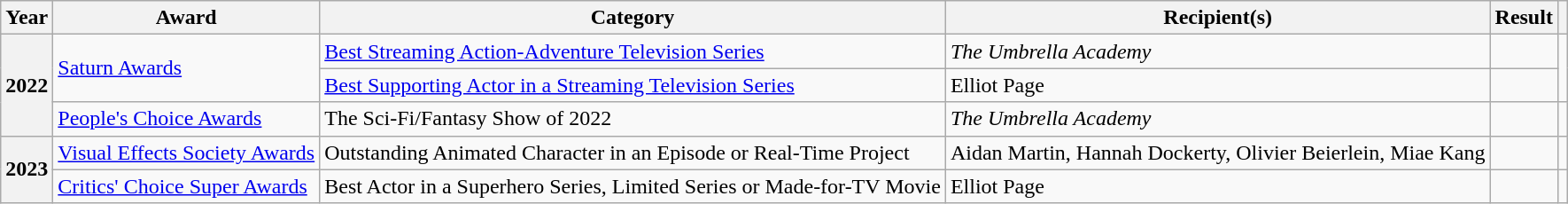<table class="wikitable sortable plainrowheaders">
<tr>
<th scope="col">Year</th>
<th scope="col">Award</th>
<th scope="col">Category</th>
<th scope="col">Recipient(s)</th>
<th scope="col">Result</th>
<th scope="col" class="unsortable"></th>
</tr>
<tr>
<th scope="row" rowspan="3" style="text-align:center;">2022</th>
<td rowspan="2"><a href='#'>Saturn Awards</a></td>
<td><a href='#'>Best Streaming Action-Adventure Television Series</a></td>
<td><em>The Umbrella Academy</em></td>
<td></td>
<td rowspan="2" style="text-align:center;"></td>
</tr>
<tr>
<td><a href='#'>Best Supporting Actor in a Streaming Television Series</a></td>
<td>Elliot Page</td>
<td></td>
</tr>
<tr>
<td><a href='#'>People's Choice Awards</a></td>
<td>The Sci-Fi/Fantasy Show of 2022</td>
<td><em>The Umbrella Academy</em></td>
<td></td>
<td style="text-align:center;"></td>
</tr>
<tr>
<th scope="row" rowspan="2" style="text-align:center;">2023</th>
<td><a href='#'>Visual Effects Society Awards</a></td>
<td>Outstanding Animated Character in an Episode or Real-Time Project</td>
<td>Aidan Martin, Hannah Dockerty, Olivier Beierlein, Miae Kang</td>
<td></td>
<td></td>
</tr>
<tr>
<td><a href='#'>Critics' Choice Super Awards</a></td>
<td>Best Actor in a Superhero Series, Limited Series or Made-for-TV Movie</td>
<td>Elliot Page</td>
<td></td>
<td style="text-align:center;"></td>
</tr>
</table>
